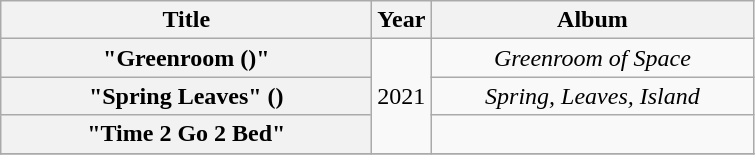<table class="wikitable plainrowheaders" style="text-align:center;">
<tr>
<th scope="col" style="width:15em;">Title</th>
<th scope="col" style="width:2em;">Year</th>
<th scope="col" style="width:13em;">Album</th>
</tr>
<tr>
<th scope="row">"Greenroom ()"</th>
<td rowspan="3">2021</td>
<td><em>Greenroom of Space</em></td>
</tr>
<tr>
<th scope="row">"Spring Leaves" ()</th>
<td><em>Spring, Leaves, Island</em></td>
</tr>
<tr>
<th scope="row">"Time 2 Go 2 Bed"</th>
<td></td>
</tr>
<tr>
</tr>
</table>
